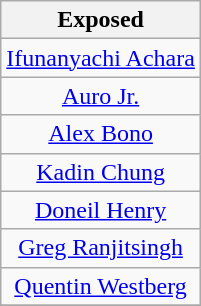<table class="wikitable" style="text-align:center">
<tr>
<th>Exposed</th>
</tr>
<tr>
<td><a href='#'>Ifunanyachi Achara</a></td>
</tr>
<tr>
<td><a href='#'>Auro Jr.</a></td>
</tr>
<tr>
<td><a href='#'>Alex Bono</a></td>
</tr>
<tr>
<td><a href='#'>Kadin Chung</a></td>
</tr>
<tr>
<td><a href='#'>Doneil Henry</a></td>
</tr>
<tr>
<td><a href='#'>Greg Ranjitsingh</a></td>
</tr>
<tr>
<td><a href='#'>Quentin Westberg</a></td>
</tr>
<tr>
</tr>
</table>
